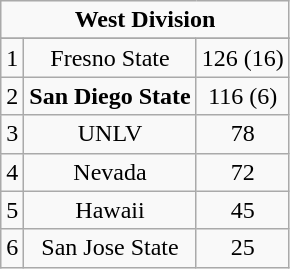<table class="wikitable">
<tr align="center">
<td align="center" Colspan="3"><strong>West Division</strong></td>
</tr>
<tr align="center">
</tr>
<tr align="center">
<td>1</td>
<td>Fresno State</td>
<td>126 (16)</td>
</tr>
<tr align="center">
<td>2</td>
<td><strong>San Diego State</strong></td>
<td>116 (6)</td>
</tr>
<tr align="center">
<td>3</td>
<td>UNLV</td>
<td>78</td>
</tr>
<tr align="center">
<td>4</td>
<td>Nevada</td>
<td>72</td>
</tr>
<tr align="center">
<td>5</td>
<td>Hawaii</td>
<td>45</td>
</tr>
<tr align="center">
<td>6</td>
<td>San Jose State</td>
<td>25</td>
</tr>
</table>
